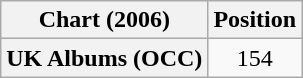<table class="wikitable plainrowheaders" style="text-align:center">
<tr>
<th scope="col">Chart (2006)</th>
<th scope="col">Position</th>
</tr>
<tr>
<th scope="row">UK Albums (OCC)</th>
<td>154</td>
</tr>
</table>
